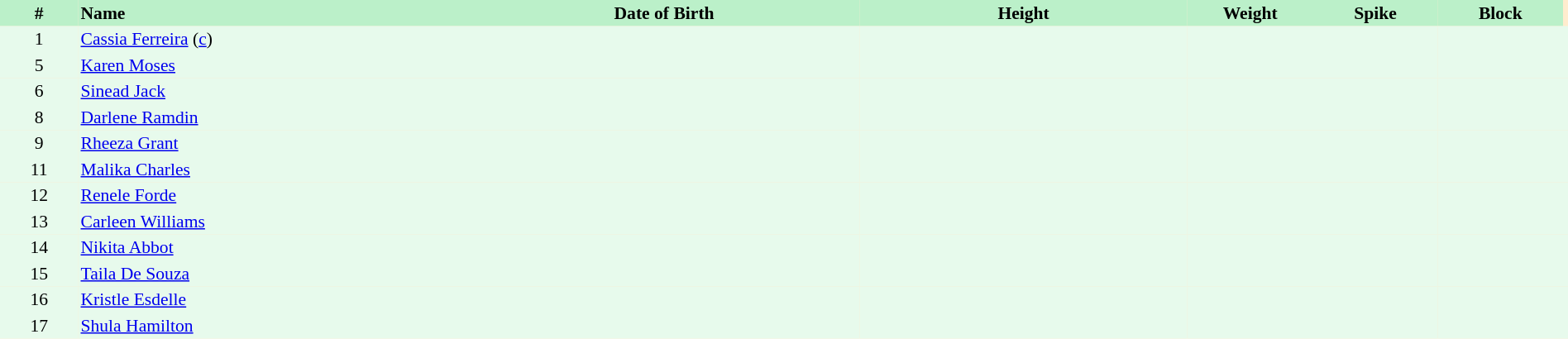<table border=0 cellpadding=2 cellspacing=0  |- bgcolor=#FFECCE style="text-align:center; font-size:90%;" width=100%>
<tr bgcolor=#BBF0C9>
<th width=5%>#</th>
<th width=25% align=left>Name</th>
<th width=25%>Date of Birth</th>
<th width=21%>Height</th>
<th width=8%>Weight</th>
<th width=8%>Spike</th>
<th width=8%>Block</th>
</tr>
<tr bgcolor=#E7FAEC>
<td>1</td>
<td align=left><a href='#'>Cassia Ferreira</a> (<a href='#'>c</a>)</td>
<td></td>
<td></td>
<td></td>
<td></td>
<td></td>
<td></td>
</tr>
<tr bgcolor=#E7FAEC>
<td>5</td>
<td align=left><a href='#'>Karen Moses</a></td>
<td></td>
<td></td>
<td></td>
<td></td>
<td></td>
<td></td>
</tr>
<tr bgcolor=#E7FAEC>
<td>6</td>
<td align=left><a href='#'>Sinead Jack</a></td>
<td></td>
<td></td>
<td></td>
<td></td>
<td></td>
<td></td>
</tr>
<tr bgcolor=#E7FAEC>
<td>8</td>
<td align=left><a href='#'>Darlene Ramdin</a></td>
<td></td>
<td></td>
<td></td>
<td></td>
<td></td>
<td></td>
</tr>
<tr bgcolor=#E7FAEC>
<td>9</td>
<td align=left><a href='#'>Rheeza Grant</a></td>
<td></td>
<td></td>
<td></td>
<td></td>
<td></td>
<td></td>
</tr>
<tr bgcolor=#E7FAEC>
<td>11</td>
<td align=left><a href='#'>Malika Charles</a></td>
<td></td>
<td></td>
<td></td>
<td></td>
<td></td>
<td></td>
</tr>
<tr bgcolor=#E7FAEC>
<td>12</td>
<td align=left><a href='#'>Renele Forde</a></td>
<td></td>
<td></td>
<td></td>
<td></td>
<td></td>
<td></td>
</tr>
<tr bgcolor=#E7FAEC>
<td>13</td>
<td align=left><a href='#'>Carleen Williams</a></td>
<td></td>
<td></td>
<td></td>
<td></td>
<td></td>
<td></td>
</tr>
<tr bgcolor=#E7FAEC>
<td>14</td>
<td align=left><a href='#'>Nikita Abbot</a></td>
<td></td>
<td></td>
<td></td>
<td></td>
<td></td>
<td></td>
</tr>
<tr bgcolor=#E7FAEC>
<td>15</td>
<td align=left><a href='#'>Taila De Souza</a></td>
<td></td>
<td></td>
<td></td>
<td></td>
<td></td>
<td></td>
</tr>
<tr bgcolor=#E7FAEC>
<td>16</td>
<td align=left><a href='#'>Kristle Esdelle</a></td>
<td></td>
<td></td>
<td></td>
<td></td>
<td></td>
<td></td>
</tr>
<tr bgcolor=#E7FAEC>
<td>17</td>
<td align=left><a href='#'>Shula Hamilton</a></td>
<td></td>
<td></td>
<td></td>
<td></td>
<td></td>
<td></td>
</tr>
</table>
